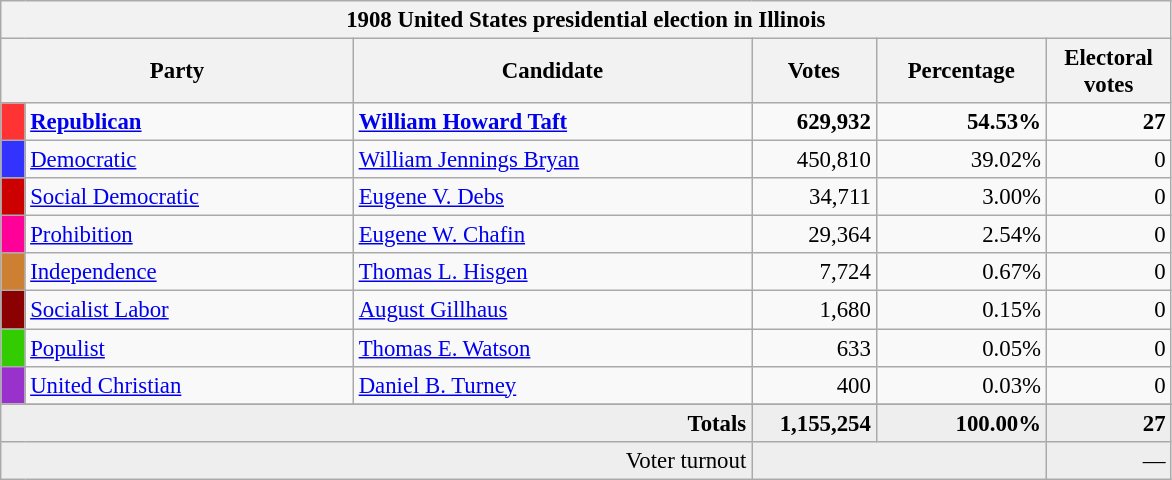<table class="wikitable" style="font-size: 95%;">
<tr>
<th colspan="6">1908 United States presidential election in Illinois</th>
</tr>
<tr>
<th colspan="2" style="width: 15em">Party</th>
<th style="width: 17em">Candidate</th>
<th style="width: 5em">Votes</th>
<th style="width: 7em">Percentage</th>
<th style="width: 5em">Electoral votes</th>
</tr>
<tr>
<th style="background-color:#FF3333; width: 3px"></th>
<td style="width: 130px"><strong><a href='#'>Republican</a></strong></td>
<td><strong><a href='#'>William Howard Taft</a></strong></td>
<td align="right"><strong>629,932</strong></td>
<td align="right"><strong>54.53%</strong></td>
<td align="right"><strong>27</strong></td>
</tr>
<tr>
<th style="background-color:#3333FF; width: 3px"></th>
<td style="width: 130px"><a href='#'>Democratic</a></td>
<td><a href='#'>William Jennings Bryan</a></td>
<td align="right">450,810</td>
<td align="right">39.02%</td>
<td align="right">0</td>
</tr>
<tr>
<th style="background-color:#c00; width: 3px"></th>
<td style="width: 130px"><a href='#'>Social Democratic</a></td>
<td><a href='#'>Eugene V. Debs</a></td>
<td align="right">34,711</td>
<td align="right">3.00%</td>
<td align="right">0</td>
</tr>
<tr>
<th style="background-color:#f09; width: 3px"></th>
<td style="width: 130px"><a href='#'>Prohibition</a></td>
<td><a href='#'>Eugene W. Chafin</a></td>
<td align="right">29,364</td>
<td align="right">2.54%</td>
<td align="right">0</td>
</tr>
<tr>
<th style="background-color:#CD7F32; width: 3px"></th>
<td style="width: 130px"><a href='#'>Independence</a></td>
<td><a href='#'>Thomas L. Hisgen</a></td>
<td align="right">7,724</td>
<td align="right">0.67%</td>
<td align="right">0</td>
</tr>
<tr>
<th style="background-color:#8B0000; width: 3px"></th>
<td style="width: 130px"><a href='#'>Socialist Labor</a></td>
<td><a href='#'>August Gillhaus</a></td>
<td align="right">1,680</td>
<td align="right">0.15%</td>
<td align="right">0</td>
</tr>
<tr>
<th style="background-color:#3c0; width: 3px"></th>
<td style="width: 130px"><a href='#'>Populist</a></td>
<td><a href='#'>Thomas E. Watson</a></td>
<td align="right">633</td>
<td align="right">0.05%</td>
<td align="right">0</td>
</tr>
<tr>
<th style="background-color:#9932CC; width: 3px"></th>
<td style="width: 130px"><a href='#'>United Christian</a></td>
<td><a href='#'>Daniel B. Turney</a></td>
<td align="right">400</td>
<td align="right">0.03%</td>
<td align="right">0</td>
</tr>
<tr>
</tr>
<tr bgcolor="#EEEEEE">
<td colspan="3" align="right"><strong>Totals</strong></td>
<td align="right"><strong>1,155,254</strong></td>
<td align="right"><strong>100.00%</strong></td>
<td align="right"><strong>27</strong></td>
</tr>
<tr bgcolor="#EEEEEE">
<td colspan="3" align="right">Voter turnout</td>
<td colspan="2" align="right"></td>
<td align="right">—</td>
</tr>
</table>
